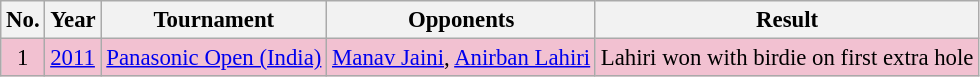<table class="wikitable" style="font-size:95%;">
<tr>
<th>No.</th>
<th>Year</th>
<th>Tournament</th>
<th>Opponents</th>
<th>Result</th>
</tr>
<tr style="background:#F2C1D1;">
<td align=center>1</td>
<td><a href='#'>2011</a></td>
<td><a href='#'>Panasonic Open (India)</a></td>
<td> <a href='#'>Manav Jaini</a>,  <a href='#'>Anirban Lahiri</a></td>
<td>Lahiri won with birdie on first extra hole</td>
</tr>
</table>
